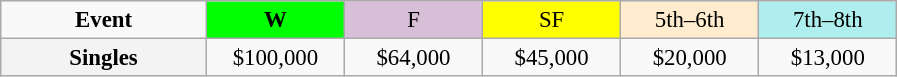<table class=wikitable style=font-size:95%;text-align:center>
<tr>
<td style="width:130px"><strong>Event</strong></td>
<td style="width:85px; background:lime"><strong>W</strong></td>
<td style="width:85px; background:thistle">F</td>
<td style="width:85px; background:#ffff00">SF</td>
<td style="width:85px; background:#ffebcd">5th–6th</td>
<td style="width:85px; background:#afeeee">7th–8th</td>
</tr>
<tr>
<th style=background:#f3f3f3>Singles </th>
<td>$100,000</td>
<td>$64,000</td>
<td>$45,000</td>
<td>$20,000</td>
<td>$13,000</td>
</tr>
</table>
